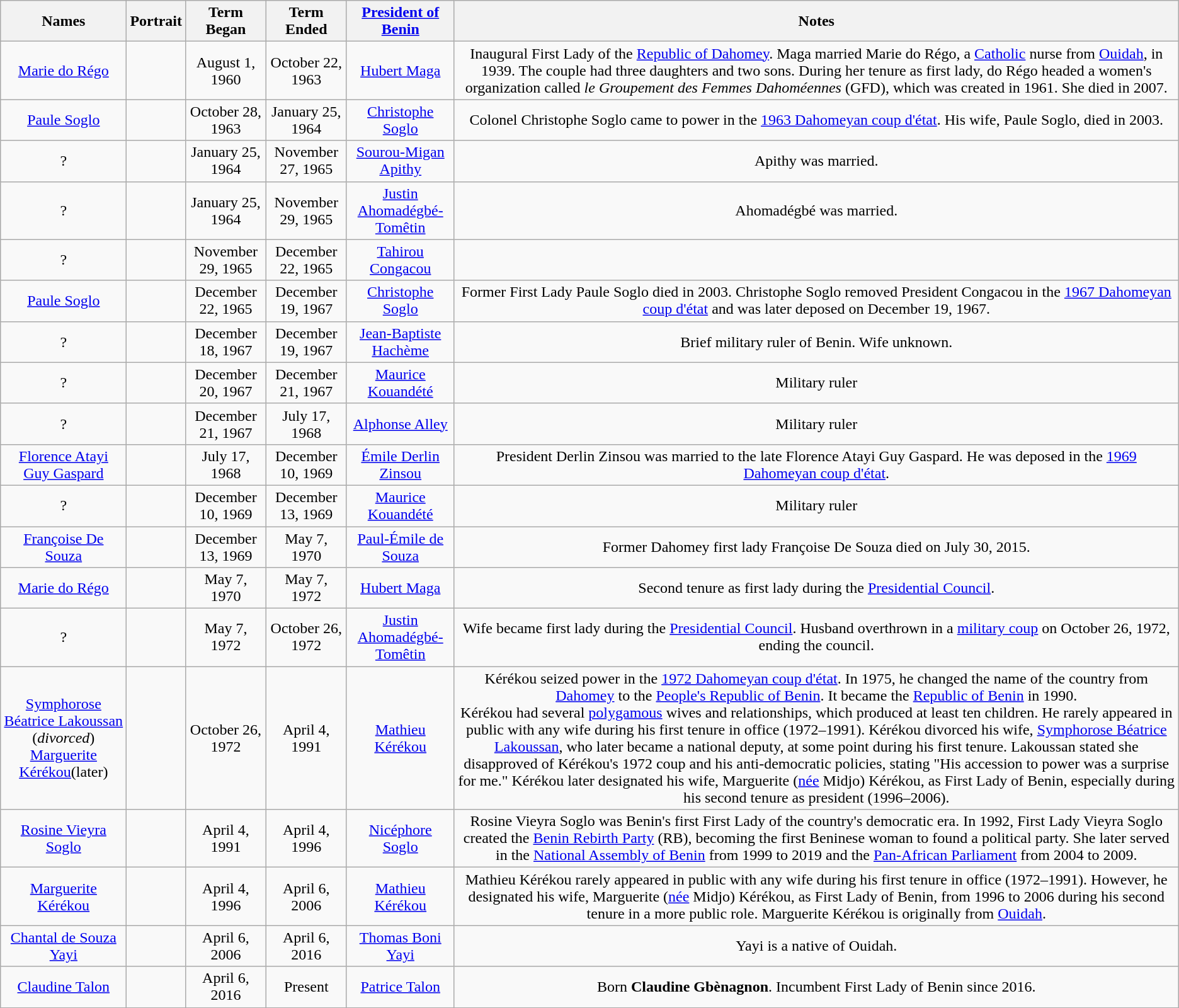<table class="wikitable" style="text-align:center">
<tr>
<th>Names</th>
<th>Portrait</th>
<th>Term Began</th>
<th>Term Ended</th>
<th><a href='#'>President of Benin</a></th>
<th>Notes</th>
</tr>
<tr>
<td><a href='#'>Marie do Régo</a></td>
<td></td>
<td>August 1, 1960</td>
<td>October 22, 1963</td>
<td><a href='#'>Hubert Maga</a></td>
<td>Inaugural First Lady of the <a href='#'>Republic of Dahomey</a>. Maga married Marie do Régo, a <a href='#'>Catholic</a> nurse from <a href='#'>Ouidah</a>, in 1939. The couple had three daughters and two sons. During her tenure as first lady, do Régo headed a women's organization called <em>le Groupement des Femmes Dahoméennes</em> (GFD), which was created in 1961. She died in 2007.</td>
</tr>
<tr>
<td><a href='#'>Paule Soglo</a></td>
<td></td>
<td>October 28, 1963</td>
<td>January 25, 1964</td>
<td><a href='#'>Christophe Soglo</a></td>
<td>Colonel Christophe Soglo came to power in the <a href='#'>1963 Dahomeyan coup d'état</a>. His wife, Paule Soglo, died in 2003.</td>
</tr>
<tr>
<td>?</td>
<td></td>
<td>January 25, 1964</td>
<td>November 27, 1965</td>
<td><a href='#'>Sourou-Migan Apithy</a></td>
<td>Apithy was married.</td>
</tr>
<tr>
<td>?</td>
<td></td>
<td>January 25, 1964</td>
<td>November 29, 1965</td>
<td><a href='#'>Justin Ahomadégbé-Tomêtin</a></td>
<td>Ahomadégbé was married.</td>
</tr>
<tr>
<td>?</td>
<td></td>
<td>November 29, 1965</td>
<td>December 22, 1965</td>
<td><a href='#'>Tahirou Congacou</a></td>
<td></td>
</tr>
<tr>
<td><a href='#'>Paule Soglo</a></td>
<td></td>
<td>December 22, 1965</td>
<td>December 19, 1967</td>
<td><a href='#'>Christophe Soglo</a></td>
<td>Former First Lady Paule Soglo died in 2003. Christophe Soglo removed President Congacou in the <a href='#'>1967 Dahomeyan coup d'état</a> and was later deposed on December 19, 1967.</td>
</tr>
<tr>
<td>?</td>
<td></td>
<td>December 18, 1967</td>
<td>December 19, 1967</td>
<td><a href='#'>Jean-Baptiste Hachème</a></td>
<td>Brief military ruler of Benin. Wife unknown.</td>
</tr>
<tr>
<td>?</td>
<td></td>
<td>December 20, 1967</td>
<td>December 21, 1967</td>
<td><a href='#'>Maurice Kouandété</a></td>
<td>Military ruler</td>
</tr>
<tr>
<td>?</td>
<td></td>
<td>December 21, 1967</td>
<td>July 17, 1968</td>
<td><a href='#'>Alphonse Alley</a></td>
<td>Military ruler</td>
</tr>
<tr>
<td><a href='#'>Florence Atayi Guy Gaspard</a></td>
<td></td>
<td>July 17, 1968</td>
<td>December 10, 1969</td>
<td><a href='#'>Émile Derlin Zinsou</a></td>
<td>President Derlin Zinsou was married to the late Florence Atayi Guy Gaspard. He was deposed in the <a href='#'>1969 Dahomeyan coup d'état</a>.</td>
</tr>
<tr>
<td>?</td>
<td></td>
<td>December 10, 1969</td>
<td>December 13, 1969</td>
<td><a href='#'>Maurice Kouandété</a></td>
<td>Military ruler</td>
</tr>
<tr>
<td><a href='#'>Françoise De Souza</a></td>
<td></td>
<td>December 13, 1969</td>
<td>May 7, 1970</td>
<td><a href='#'>Paul-Émile de Souza</a></td>
<td>Former Dahomey first lady Françoise De Souza died on July 30, 2015.</td>
</tr>
<tr>
<td><a href='#'>Marie do Régo</a></td>
<td></td>
<td>May 7, 1970</td>
<td>May 7, 1972</td>
<td><a href='#'>Hubert Maga</a></td>
<td>Second tenure as first lady during the <a href='#'>Presidential Council</a>.</td>
</tr>
<tr>
<td>?</td>
<td></td>
<td>May 7, 1972</td>
<td>October 26, 1972</td>
<td><a href='#'>Justin Ahomadégbé-Tomêtin</a></td>
<td>Wife became first lady during the <a href='#'>Presidential Council</a>. Husband overthrown in a <a href='#'>military coup</a> on October 26, 1972, ending the council.</td>
</tr>
<tr>
<td><a href='#'>Symphorose Béatrice Lakoussan</a> (<em>divorced</em>)<br><a href='#'>Marguerite Kérékou</a>(later)</td>
<td></td>
<td>October 26, 1972</td>
<td>April 4, 1991</td>
<td><a href='#'>Mathieu Kérékou</a></td>
<td>Kérékou seized power in the <a href='#'>1972 Dahomeyan coup d'état</a>. In 1975, he changed the name of the country from <a href='#'>Dahomey</a> to the <a href='#'>People's Republic of Benin</a>. It became the <a href='#'>Republic of Benin</a> in 1990.<br>Kérékou had several <a href='#'>polygamous</a> wives and relationships, which produced at least ten children. He rarely appeared in public with any wife during his first tenure in office (1972–1991). Kérékou divorced his wife, <a href='#'>Symphorose Béatrice Lakoussan</a>, who later became a national deputy, at some point during his first tenure. Lakoussan stated she disapproved of Kérékou's 1972 coup and his anti-democratic policies, stating "His accession to power was a surprise for me." Kérékou later designated his wife, Marguerite (<a href='#'>née</a> Midjo) Kérékou, as First Lady of Benin, especially during his second tenure as president (1996–2006).</td>
</tr>
<tr>
<td><a href='#'>Rosine Vieyra Soglo</a></td>
<td></td>
<td>April 4, 1991</td>
<td>April 4, 1996</td>
<td><a href='#'>Nicéphore Soglo</a></td>
<td>Rosine Vieyra Soglo was Benin's first First Lady of the country's democratic era. In 1992, First Lady Vieyra Soglo created the <a href='#'>Benin Rebirth Party</a> (RB), becoming the first Beninese woman to found a political party. She later served in the <a href='#'>National Assembly of Benin</a> from 1999 to 2019 and the <a href='#'>Pan-African Parliament</a> from 2004 to 2009.</td>
</tr>
<tr>
<td><a href='#'>Marguerite Kérékou</a></td>
<td></td>
<td>April 4, 1996</td>
<td>April 6, 2006</td>
<td><a href='#'>Mathieu Kérékou</a></td>
<td>Mathieu Kérékou rarely appeared in public with any wife during his first tenure in office (1972–1991). However, he designated his wife, Marguerite (<a href='#'>née</a> Midjo) Kérékou, as First Lady of Benin, from 1996 to 2006 during his second tenure in a more public role. Marguerite Kérékou is originally from <a href='#'>Ouidah</a>.</td>
</tr>
<tr>
<td><a href='#'>Chantal de Souza Yayi</a></td>
<td></td>
<td>April 6, 2006</td>
<td>April 6, 2016</td>
<td><a href='#'>Thomas Boni Yayi</a></td>
<td>Yayi is a native of Ouidah.</td>
</tr>
<tr>
<td><a href='#'>Claudine Talon</a></td>
<td></td>
<td>April 6, 2016</td>
<td>Present</td>
<td><a href='#'>Patrice Talon</a></td>
<td>Born <strong>Claudine Gbènagnon</strong>. Incumbent First Lady of Benin since 2016.</td>
</tr>
<tr>
</tr>
</table>
